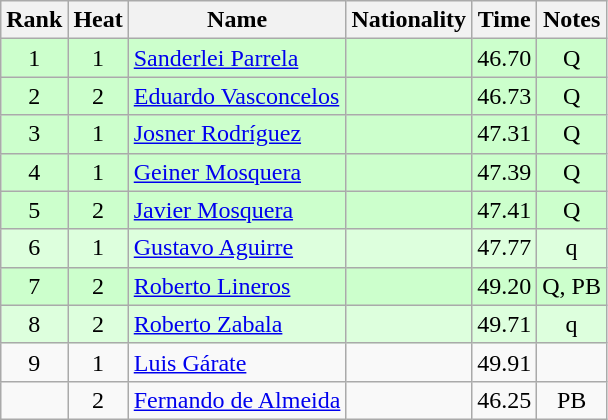<table class="wikitable sortable" style="text-align:center">
<tr>
<th>Rank</th>
<th>Heat</th>
<th>Name</th>
<th>Nationality</th>
<th>Time</th>
<th>Notes</th>
</tr>
<tr bgcolor=ccffcc>
<td>1</td>
<td>1</td>
<td align=left><a href='#'>Sanderlei Parrela</a></td>
<td align=left></td>
<td>46.70</td>
<td>Q</td>
</tr>
<tr bgcolor=ccffcc>
<td>2</td>
<td>2</td>
<td align=left><a href='#'>Eduardo Vasconcelos</a></td>
<td align=left></td>
<td>46.73</td>
<td>Q</td>
</tr>
<tr bgcolor=ccffcc>
<td>3</td>
<td>1</td>
<td align=left><a href='#'>Josner Rodríguez</a></td>
<td align=left></td>
<td>47.31</td>
<td>Q</td>
</tr>
<tr bgcolor=ccffcc>
<td>4</td>
<td>1</td>
<td align=left><a href='#'>Geiner Mosquera</a></td>
<td align=left></td>
<td>47.39</td>
<td>Q</td>
</tr>
<tr bgcolor=ccffcc>
<td>5</td>
<td>2</td>
<td align=left><a href='#'>Javier Mosquera</a></td>
<td align=left></td>
<td>47.41</td>
<td>Q</td>
</tr>
<tr bgcolor=ddffdd>
<td>6</td>
<td>1</td>
<td align=left><a href='#'>Gustavo Aguirre</a></td>
<td align=left></td>
<td>47.77</td>
<td>q</td>
</tr>
<tr bgcolor=ccffcc>
<td>7</td>
<td>2</td>
<td align=left><a href='#'>Roberto Lineros</a></td>
<td align=left></td>
<td>49.20</td>
<td>Q, PB</td>
</tr>
<tr bgcolor=ddffdd>
<td>8</td>
<td>2</td>
<td align=left><a href='#'>Roberto Zabala</a></td>
<td align=left></td>
<td>49.71</td>
<td>q</td>
</tr>
<tr>
<td>9</td>
<td>1</td>
<td align=left><a href='#'>Luis Gárate</a></td>
<td align=left></td>
<td>49.91</td>
<td></td>
</tr>
<tr>
<td></td>
<td>2</td>
<td align=left><a href='#'>Fernando de Almeida</a></td>
<td align=left></td>
<td>46.25</td>
<td>PB</td>
</tr>
</table>
